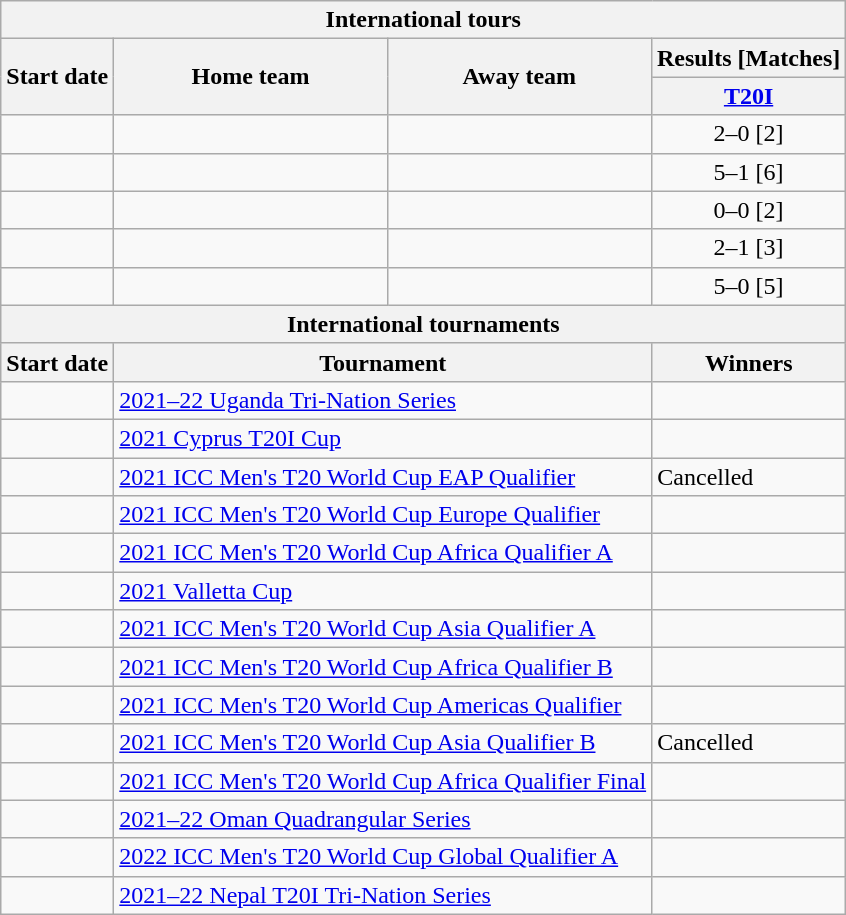<table class="wikitable" style="text-align:center;">
<tr>
<th colspan=6>International tours</th>
</tr>
<tr>
<th rowspan=2>Start date</th>
<th rowspan=2>Home team</th>
<th rowspan=2>Away team</th>
<th colspan=3>Results [Matches]</th>
</tr>
<tr>
<th colspan=3><a href='#'>T20I</a></th>
</tr>
<tr>
<td style="text-align:left"><a href='#'></a></td>
<td style="text-align:left"></td>
<td style="text-align:left"></td>
<td colspan=3>2–0 [2]</td>
</tr>
<tr>
<td style="text-align:left"><a href='#'></a></td>
<td style="text-align:left"></td>
<td style="text-align:left"></td>
<td colspan=3>5–1 [6]</td>
</tr>
<tr>
<td style="text-align:left"><a href='#'></a></td>
<td style="text-align:left"></td>
<td style="text-align:left"></td>
<td colspan=3>0–0 [2]</td>
</tr>
<tr>
<td style="text-align:left"><a href='#'></a></td>
<td style="text-align:left"></td>
<td style="text-align:left"></td>
<td colspan=3>2–1 [3]</td>
</tr>
<tr>
<td style="text-align:left"><a href='#'></a></td>
<td style="text-align:left"></td>
<td style="text-align:left"></td>
<td colspan=3>5–0 [5]</td>
</tr>
<tr>
<th colspan=6>International tournaments</th>
</tr>
<tr>
<th>Start date</th>
<th colspan=3>Tournament</th>
<th colspan=2>Winners</th>
</tr>
<tr>
<td style="text-align:left"><a href='#'></a></td>
<td style="text-align:left" colspan=3> <a href='#'>2021–22 Uganda Tri-Nation Series</a></td>
<td style="text-align:left" colspan=2></td>
</tr>
<tr>
<td style="text-align:left"><a href='#'></a></td>
<td style="text-align:left" colspan=3> <a href='#'>2021 Cyprus T20I Cup</a></td>
<td style="text-align:left" colspan=2></td>
</tr>
<tr>
<td style="text-align:left"><a href='#'></a></td>
<td style="text-align:left" colspan=3> <a href='#'>2021 ICC Men's T20 World Cup EAP Qualifier</a></td>
<td style="text-align:left" colspan=2>Cancelled</td>
</tr>
<tr>
<td style="text-align:left"><a href='#'></a></td>
<td style="text-align:left" colspan=3> <a href='#'>2021 ICC Men's T20 World Cup Europe Qualifier</a></td>
<td style="text-align:left" colspan=2></td>
</tr>
<tr>
<td style="text-align:left"><a href='#'></a></td>
<td style="text-align:left" colspan=3> <a href='#'>2021 ICC Men's T20 World Cup Africa Qualifier A</a></td>
<td style="text-align:left" colspan=2></td>
</tr>
<tr>
<td style="text-align:left"><a href='#'></a></td>
<td style="text-align:left" colspan=3> <a href='#'>2021 Valletta Cup</a></td>
<td style="text-align:left" colspan=2></td>
</tr>
<tr>
<td style="text-align:left"><a href='#'></a></td>
<td style="text-align:left" colspan=3> <a href='#'>2021 ICC Men's T20 World Cup Asia Qualifier A</a></td>
<td style="text-align:left" colspan=2></td>
</tr>
<tr>
<td style="text-align:left"><a href='#'></a></td>
<td style="text-align:left" colspan=3> <a href='#'>2021 ICC Men's T20 World Cup Africa Qualifier B</a></td>
<td style="text-align:left" colspan=2></td>
</tr>
<tr>
<td style="text-align:left"><a href='#'></a></td>
<td style="text-align:left" colspan=3> <a href='#'>2021 ICC Men's T20 World Cup Americas Qualifier</a></td>
<td style="text-align:left" colspan=2></td>
</tr>
<tr>
<td style="text-align:left"><a href='#'></a></td>
<td style="text-align:left" colspan=3> <a href='#'>2021 ICC Men's T20 World Cup Asia Qualifier B</a></td>
<td style="text-align:left" colspan=2>Cancelled</td>
</tr>
<tr>
<td style="text-align:left"><a href='#'></a></td>
<td style="text-align:left" colspan=3> <a href='#'>2021 ICC Men's T20 World Cup Africa Qualifier Final</a></td>
<td style="text-align:left" colspan=2></td>
</tr>
<tr>
<td style="text-align:left"><a href='#'></a></td>
<td style="text-align:left" colspan=3> <a href='#'>2021–22 Oman Quadrangular Series</a></td>
<td style="text-align:left" colspan=2></td>
</tr>
<tr>
<td style="text-align:left"><a href='#'></a></td>
<td style="text-align:left" colspan=3> <a href='#'>2022 ICC Men's T20 World Cup Global Qualifier A</a></td>
<td style="text-align:left" colspan=2></td>
</tr>
<tr>
<td style="text-align:left"><a href='#'></a></td>
<td style="text-align:left" colspan=3> <a href='#'>2021–22 Nepal T20I Tri-Nation Series</a></td>
<td style="text-align:left" colspan=2></td>
</tr>
</table>
